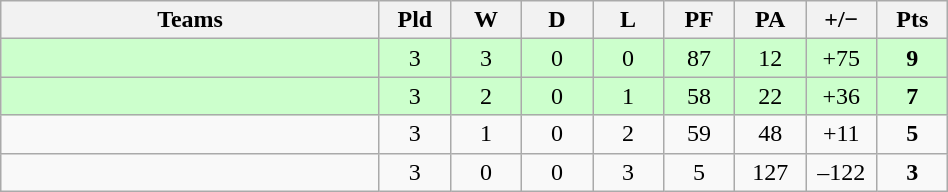<table class="wikitable" style="text-align: center;">
<tr>
<th width="245">Teams</th>
<th width="40">Pld</th>
<th width="40">W</th>
<th width="40">D</th>
<th width="40">L</th>
<th width="40">PF</th>
<th width="40">PA</th>
<th width="40">+/−</th>
<th width="40">Pts</th>
</tr>
<tr bgcolor=ccffcc>
<td align=left></td>
<td>3</td>
<td>3</td>
<td>0</td>
<td>0</td>
<td>87</td>
<td>12</td>
<td>+75</td>
<td><strong>9</strong></td>
</tr>
<tr bgcolor=ccffcc>
<td align=left></td>
<td>3</td>
<td>2</td>
<td>0</td>
<td>1</td>
<td>58</td>
<td>22</td>
<td>+36</td>
<td><strong>7</strong></td>
</tr>
<tr>
<td align=left></td>
<td>3</td>
<td>1</td>
<td>0</td>
<td>2</td>
<td>59</td>
<td>48</td>
<td>+11</td>
<td><strong>5</strong></td>
</tr>
<tr>
<td align=left></td>
<td>3</td>
<td>0</td>
<td>0</td>
<td>3</td>
<td>5</td>
<td>127</td>
<td>–122</td>
<td><strong>3</strong></td>
</tr>
</table>
